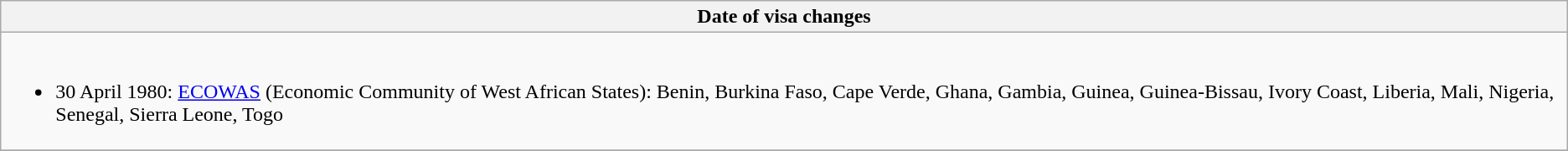<table class="wikitable collapsible collapsed">
<tr>
<th style="width:100%;";">Date of visa changes</th>
</tr>
<tr>
<td><br><ul><li>30 April 1980: <a href='#'>ECOWAS</a> (Economic Community of West African States): Benin, Burkina Faso, Cape Verde, Ghana, Gambia, Guinea, Guinea-Bissau, Ivory Coast, Liberia, Mali, Nigeria, Senegal, Sierra Leone, Togo</li></ul></td>
</tr>
<tr>
</tr>
</table>
